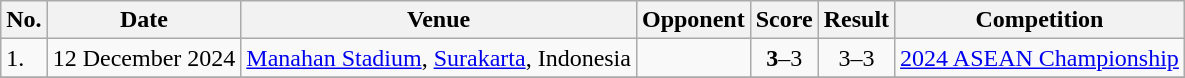<table class="wikitable">
<tr>
<th>No.</th>
<th>Date</th>
<th>Venue</th>
<th>Opponent</th>
<th>Score</th>
<th>Result</th>
<th>Competition</th>
</tr>
<tr>
<td>1.</td>
<td>12 December 2024</td>
<td><a href='#'>Manahan Stadium</a>, <a href='#'>Surakarta</a>, Indonesia</td>
<td></td>
<td align=center><strong>3</strong>–3</td>
<td align=center>3–3</td>
<td><a href='#'>2024 ASEAN Championship</a></td>
</tr>
<tr>
</tr>
</table>
